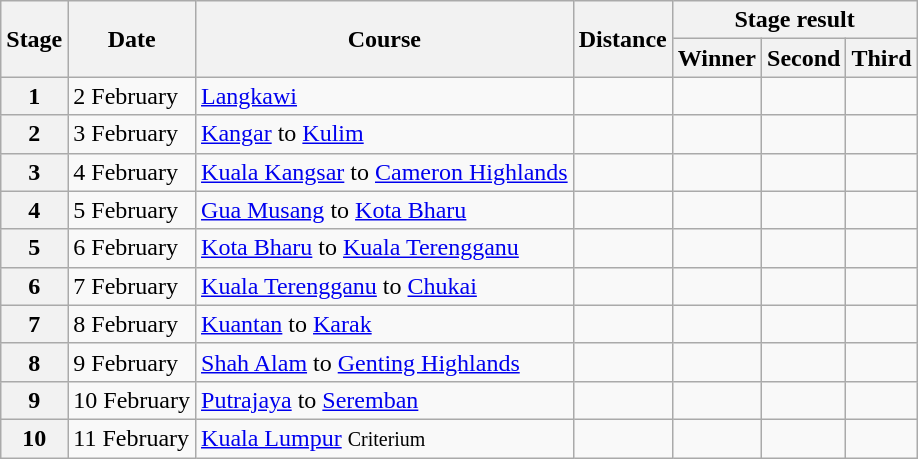<table class=wikitable>
<tr>
<th rowspan=2>Stage</th>
<th rowspan=2>Date</th>
<th rowspan=2>Course</th>
<th rowspan=2>Distance</th>
<th colspan=3>Stage result</th>
</tr>
<tr>
<th>Winner</th>
<th>Second</th>
<th>Third</th>
</tr>
<tr>
<th>1</th>
<td>2 February</td>
<td><a href='#'>Langkawi</a></td>
<td align=center></td>
<td></td>
<td></td>
<td></td>
</tr>
<tr>
<th>2</th>
<td>3 February</td>
<td><a href='#'>Kangar</a> to <a href='#'>Kulim</a></td>
<td align=center></td>
<td></td>
<td></td>
<td></td>
</tr>
<tr>
<th>3</th>
<td>4 February</td>
<td><a href='#'>Kuala Kangsar</a> to <a href='#'>Cameron Highlands</a></td>
<td align=center></td>
<td></td>
<td></td>
<td></td>
</tr>
<tr>
<th>4</th>
<td>5 February</td>
<td><a href='#'>Gua Musang</a> to <a href='#'>Kota Bharu</a></td>
<td align=center></td>
<td></td>
<td></td>
<td></td>
</tr>
<tr>
<th>5</th>
<td>6 February</td>
<td><a href='#'>Kota Bharu</a> to <a href='#'>Kuala Terengganu</a></td>
<td align=center></td>
<td></td>
<td></td>
<td></td>
</tr>
<tr>
<th>6</th>
<td>7 February</td>
<td><a href='#'>Kuala Terengganu</a> to <a href='#'>Chukai</a></td>
<td align=center></td>
<td></td>
<td></td>
<td></td>
</tr>
<tr>
<th>7</th>
<td>8 February</td>
<td><a href='#'>Kuantan</a> to <a href='#'>Karak</a></td>
<td align=center></td>
<td></td>
<td></td>
<td></td>
</tr>
<tr>
<th>8</th>
<td>9 February</td>
<td><a href='#'>Shah Alam</a> to <a href='#'>Genting Highlands</a></td>
<td align=center></td>
<td></td>
<td></td>
<td></td>
</tr>
<tr>
<th>9</th>
<td>10 February</td>
<td><a href='#'>Putrajaya</a> to <a href='#'>Seremban</a></td>
<td align=center></td>
<td></td>
<td></td>
<td></td>
</tr>
<tr>
<th>10</th>
<td>11 February</td>
<td><a href='#'>Kuala Lumpur</a> <small>Criterium</small></td>
<td align=center></td>
<td></td>
<td></td>
<td></td>
</tr>
</table>
